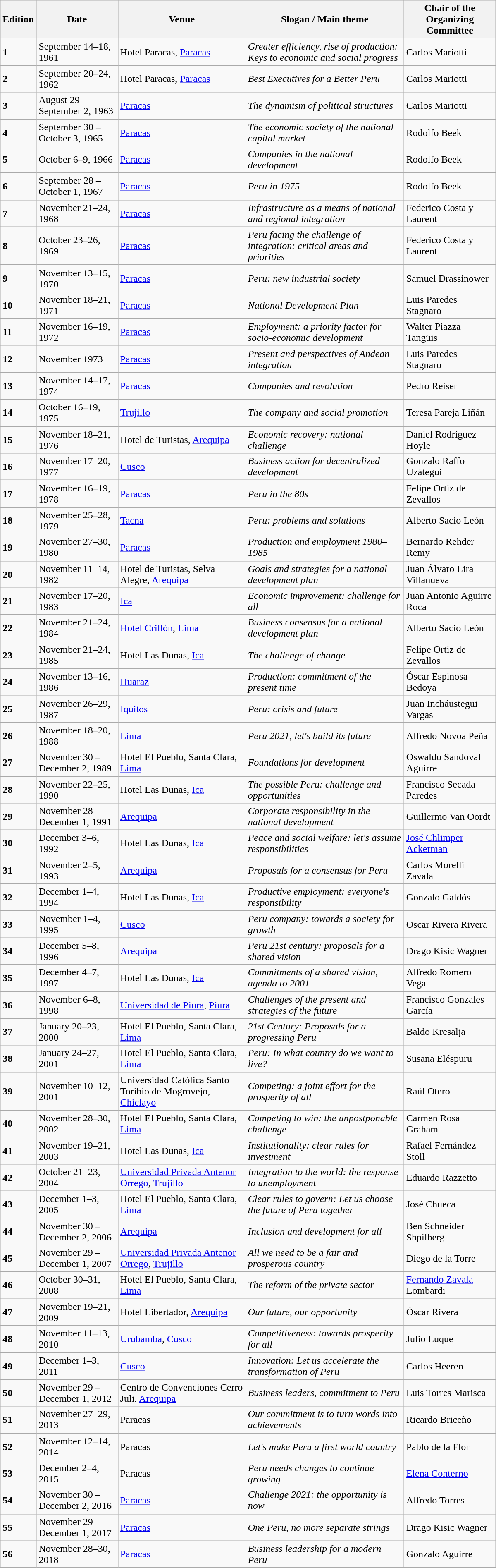<table class="wikitable" style="width:800px ">
<tr>
<th>Edition</th>
<th>Date</th>
<th>Venue</th>
<th>Slogan / Main theme</th>
<th>Chair of the Organizing Committee</th>
</tr>
<tr>
<td><strong>1</strong></td>
<td>September 14–18, 1961</td>
<td>Hotel Paracas, <a href='#'>Paracas</a></td>
<td><em>Greater efficiency, rise of production: Keys to economic and social progress</em></td>
<td>Carlos Mariotti</td>
</tr>
<tr>
<td><strong>2</strong></td>
<td>September 20–24, 1962</td>
<td>Hotel Paracas, <a href='#'>Paracas</a></td>
<td><em>Best Executives for a Better Peru</em></td>
<td>Carlos Mariotti</td>
</tr>
<tr>
<td><strong>3</strong></td>
<td>August 29 – September 2, 1963</td>
<td><a href='#'>Paracas</a></td>
<td><em>The dynamism of political structures</em></td>
<td>Carlos Mariotti</td>
</tr>
<tr>
<td><strong>4</strong></td>
<td>September 30 – October 3, 1965</td>
<td><a href='#'>Paracas</a></td>
<td><em>The economic society of the national capital market</em></td>
<td>Rodolfo Beek</td>
</tr>
<tr>
<td><strong>5</strong></td>
<td>October 6–9, 1966</td>
<td><a href='#'>Paracas</a></td>
<td><em>Companies in the national development</em></td>
<td>Rodolfo Beek</td>
</tr>
<tr>
<td><strong>6</strong></td>
<td>September 28 – October 1, 1967</td>
<td><a href='#'>Paracas</a></td>
<td><em>Peru in 1975</em></td>
<td>Rodolfo Beek</td>
</tr>
<tr>
<td><strong>7</strong></td>
<td>November 21–24, 1968</td>
<td><a href='#'>Paracas</a></td>
<td><em>Infrastructure as a means of national and regional integration</em></td>
<td>Federico Costa y Laurent</td>
</tr>
<tr>
<td><strong>8</strong></td>
<td>October 23–26, 1969</td>
<td><a href='#'>Paracas</a></td>
<td><em>Peru facing the challenge of integration: critical areas and priorities</em></td>
<td>Federico Costa y Laurent</td>
</tr>
<tr>
<td><strong>9</strong></td>
<td>November 13–15, 1970</td>
<td><a href='#'>Paracas</a></td>
<td><em>Peru: new industrial society</em></td>
<td>Samuel Drassinower</td>
</tr>
<tr>
<td><strong>10</strong></td>
<td>November 18–21, 1971</td>
<td><a href='#'>Paracas</a></td>
<td><em>National Development Plan</em></td>
<td>Luis Paredes Stagnaro</td>
</tr>
<tr>
<td><strong>11</strong></td>
<td>November 16–19, 1972</td>
<td><a href='#'>Paracas</a></td>
<td><em>Employment: a priority factor for socio-economic development</em></td>
<td>Walter Piazza Tangüis</td>
</tr>
<tr>
<td><strong>12</strong></td>
<td>November 1973</td>
<td><a href='#'>Paracas</a></td>
<td><em>Present and perspectives of Andean integration</em></td>
<td>Luis Paredes Stagnaro</td>
</tr>
<tr>
<td><strong>13</strong></td>
<td>November 14–17, 1974</td>
<td><a href='#'>Paracas</a></td>
<td><em>Companies and revolution</em></td>
<td>Pedro Reiser</td>
</tr>
<tr>
<td><strong>14</strong></td>
<td>October 16–19, 1975</td>
<td><a href='#'>Trujillo</a></td>
<td><em>The company and social promotion</em></td>
<td>Teresa Pareja Liñán</td>
</tr>
<tr>
<td><strong>15</strong></td>
<td>November 18–21, 1976</td>
<td>Hotel de Turistas, <a href='#'>Arequipa</a></td>
<td><em>Economic recovery: national challenge</em></td>
<td>Daniel Rodríguez Hoyle</td>
</tr>
<tr>
<td><strong>16</strong></td>
<td>November 17–20, 1977</td>
<td><a href='#'>Cusco</a></td>
<td><em>Business action for decentralized development</em></td>
<td>Gonzalo Raffo Uzátegui</td>
</tr>
<tr>
<td><strong>17</strong></td>
<td>November 16–19, 1978</td>
<td><a href='#'>Paracas</a></td>
<td><em>Peru in the 80s</em></td>
<td>Felipe Ortiz de Zevallos</td>
</tr>
<tr>
<td><strong>18</strong></td>
<td>November 25–28, 1979</td>
<td><a href='#'>Tacna</a></td>
<td><em>Peru: problems and solutions</em></td>
<td>Alberto Sacio León</td>
</tr>
<tr>
<td><strong>19</strong></td>
<td>November 27–30, 1980</td>
<td><a href='#'>Paracas</a></td>
<td><em>Production and employment 1980–1985</em></td>
<td>Bernardo Rehder Remy</td>
</tr>
<tr>
<td><strong>20</strong></td>
<td>November 11–14, 1982</td>
<td>Hotel de Turistas, Selva Alegre, <a href='#'>Arequipa</a></td>
<td><em>Goals and strategies for a national development plan</em></td>
<td>Juan Álvaro Lira Villanueva</td>
</tr>
<tr>
<td><strong>21</strong></td>
<td>November 17–20, 1983</td>
<td><a href='#'>Ica</a></td>
<td><em>Economic improvement: challenge for all</em></td>
<td>Juan Antonio Aguirre Roca</td>
</tr>
<tr>
<td><strong>22</strong></td>
<td>November 21–24, 1984</td>
<td><a href='#'>Hotel Crillón</a>, <a href='#'>Lima</a></td>
<td><em>Business consensus for a national development plan</em></td>
<td>Alberto Sacio León</td>
</tr>
<tr>
<td><strong>23</strong></td>
<td>November 21–24, 1985</td>
<td>Hotel Las Dunas, <a href='#'>Ica</a></td>
<td><em>The challenge of change</em></td>
<td>Felipe Ortiz de Zevallos</td>
</tr>
<tr>
<td><strong>24</strong></td>
<td>November 13–16, 1986</td>
<td><a href='#'>Huaraz</a></td>
<td><em>Production: commitment of the present time</em></td>
<td>Óscar Espinosa Bedoya</td>
</tr>
<tr>
<td><strong>25</strong></td>
<td>November 26–29, 1987</td>
<td><a href='#'>Iquitos</a></td>
<td><em>Peru: crisis and future</em></td>
<td>Juan Incháustegui Vargas</td>
</tr>
<tr>
<td><strong>26</strong></td>
<td>November 18–20, 1988</td>
<td><a href='#'>Lima</a></td>
<td><em>Peru 2021, let's build its future</em></td>
<td>Alfredo Novoa Peña</td>
</tr>
<tr>
<td><strong>27</strong></td>
<td>November 30 – December 2, 1989</td>
<td>Hotel El Pueblo, Santa Clara, <a href='#'>Lima</a></td>
<td><em>Foundations for development</em></td>
<td>Oswaldo Sandoval Aguirre</td>
</tr>
<tr>
<td><strong>28</strong></td>
<td>November 22–25, 1990</td>
<td>Hotel Las Dunas, <a href='#'>Ica</a></td>
<td><em>The possible Peru: challenge and opportunities</em></td>
<td>Francisco Secada Paredes</td>
</tr>
<tr>
<td><strong>29</strong></td>
<td>November 28 – December 1, 1991</td>
<td><a href='#'>Arequipa</a></td>
<td><em>Corporate responsibility in the national development</em></td>
<td>Guillermo Van Oordt</td>
</tr>
<tr>
<td><strong>30</strong></td>
<td>December 3–6, 1992</td>
<td>Hotel Las Dunas, <a href='#'>Ica</a></td>
<td><em>Peace and social welfare: let's assume responsibilities</em></td>
<td><a href='#'>José Chlimper Ackerman</a></td>
</tr>
<tr>
<td><strong>31</strong></td>
<td>November 2–5, 1993</td>
<td><a href='#'>Arequipa</a></td>
<td><em>Proposals for a consensus for Peru</em></td>
<td>Carlos Morelli Zavala</td>
</tr>
<tr>
<td><strong>32</strong></td>
<td>December 1–4, 1994</td>
<td>Hotel Las Dunas, <a href='#'>Ica</a></td>
<td><em>Productive employment: everyone's responsibility</em></td>
<td>Gonzalo Galdós</td>
</tr>
<tr>
<td><strong>33</strong></td>
<td>November 1–4, 1995</td>
<td><a href='#'>Cusco</a></td>
<td><em>Peru company: towards a society for growth</em></td>
<td>Oscar Rivera Rivera</td>
</tr>
<tr>
<td><strong>34</strong></td>
<td>December 5–8, 1996</td>
<td><a href='#'>Arequipa</a></td>
<td><em>Peru 21st century: proposals for a shared vision</em></td>
<td>Drago Kisic Wagner</td>
</tr>
<tr>
<td><strong>35</strong></td>
<td>December 4–7, 1997</td>
<td>Hotel Las Dunas, <a href='#'>Ica</a></td>
<td><em>Commitments of a shared vision, agenda to 2001</em></td>
<td>Alfredo Romero Vega</td>
</tr>
<tr>
<td><strong>36</strong></td>
<td>November 6–8, 1998</td>
<td><a href='#'>Universidad de Piura</a>, <a href='#'>Piura</a></td>
<td><em>Challenges of the present and strategies of the future</em></td>
<td>Francisco Gonzales García</td>
</tr>
<tr>
<td><strong>37</strong></td>
<td>January 20–23, 2000</td>
<td>Hotel El Pueblo, Santa Clara, <a href='#'>Lima</a></td>
<td><em>21st Century: Proposals for a progressing Peru</em></td>
<td>Baldo Kresalja</td>
</tr>
<tr>
<td><strong>38</strong></td>
<td>January 24–27, 2001</td>
<td>Hotel El Pueblo, Santa Clara, <a href='#'>Lima</a></td>
<td><em>Peru: In what country do we want to live?</em></td>
<td>Susana Eléspuru</td>
</tr>
<tr>
<td><strong>39</strong></td>
<td>November 10–12, 2001</td>
<td>Universidad Católica Santo Toribio de Mogrovejo, <a href='#'>Chiclayo</a></td>
<td><em>Competing: a joint effort for the prosperity of all</em></td>
<td>Raúl Otero</td>
</tr>
<tr>
<td><strong>40</strong></td>
<td>November 28–30, 2002</td>
<td>Hotel El Pueblo, Santa Clara, <a href='#'>Lima</a></td>
<td><em>Competing to win: the unpostponable challenge</em></td>
<td>Carmen Rosa Graham</td>
</tr>
<tr>
<td><strong>41</strong></td>
<td>November 19–21, 2003</td>
<td>Hotel Las Dunas, <a href='#'>Ica</a></td>
<td><em>Institutionality: clear rules for investment</em></td>
<td>Rafael Fernández Stoll</td>
</tr>
<tr>
<td><strong>42</strong></td>
<td>October 21–23, 2004</td>
<td><a href='#'>Universidad Privada Antenor Orrego</a>, <a href='#'>Trujillo</a></td>
<td><em>Integration to the world: the response to unemployment</em></td>
<td>Eduardo Razzetto</td>
</tr>
<tr>
<td><strong>43</strong></td>
<td>December 1–3, 2005</td>
<td>Hotel El Pueblo, Santa Clara, <a href='#'>Lima</a></td>
<td><em>Clear rules to govern: Let us choose the future of Peru together </em></td>
<td>José Chueca</td>
</tr>
<tr>
<td><strong>44</strong></td>
<td>November 30 – December 2, 2006</td>
<td><a href='#'>Arequipa</a></td>
<td><em>Inclusion and development for all</em></td>
<td>Ben Schneider Shpilberg</td>
</tr>
<tr>
<td><strong>45</strong></td>
<td>November 29 – December 1, 2007</td>
<td><a href='#'>Universidad Privada Antenor Orrego</a>, <a href='#'>Trujillo</a></td>
<td><em>All we need to be a fair and prosperous country</em></td>
<td>Diego de la Torre</td>
</tr>
<tr>
<td><strong>46</strong></td>
<td>October 30–31, 2008</td>
<td>Hotel El Pueblo, Santa Clara, <a href='#'>Lima</a></td>
<td><em>The reform of the private sector</em></td>
<td><a href='#'>Fernando Zavala</a> Lombardi</td>
</tr>
<tr>
<td><strong>47</strong></td>
<td>November 19–21, 2009</td>
<td>Hotel Libertador, <a href='#'>Arequipa</a></td>
<td><em>Our future, our opportunity</em></td>
<td>Óscar Rivera</td>
</tr>
<tr>
<td><strong>48</strong></td>
<td>November 11–13, 2010</td>
<td><a href='#'>Urubamba</a>, <a href='#'>Cusco</a></td>
<td><em>Competitiveness: towards prosperity for all</em></td>
<td>Julio Luque</td>
</tr>
<tr>
<td><strong>49</strong></td>
<td>December 1–3, 2011</td>
<td><a href='#'>Cusco</a></td>
<td><em>Innovation: Let us accelerate the transformation of Peru</em></td>
<td>Carlos Heeren</td>
</tr>
<tr>
<td><strong>50</strong></td>
<td>November 29 – December 1, 2012</td>
<td>Centro de Convenciones Cerro Juli, <a href='#'>Arequipa</a></td>
<td><em>Business leaders, commitment to Peru</em></td>
<td>Luis Torres Marisca</td>
</tr>
<tr>
<td><strong>51</strong></td>
<td>November 27–29, 2013</td>
<td>Paracas</td>
<td><em>Our commitment is to turn words into achievements</em></td>
<td>Ricardo Briceño</td>
</tr>
<tr>
<td><strong>52</strong></td>
<td>November 12–14, 2014</td>
<td>Paracas</td>
<td><em>Let's make Peru a first world country</em></td>
<td>Pablo de la Flor</td>
</tr>
<tr>
<td><strong>53</strong></td>
<td>December 2–4, 2015</td>
<td>Paracas</td>
<td><em>Peru needs changes to continue growing</em></td>
<td><a href='#'>Elena Conterno</a></td>
</tr>
<tr>
<td><strong>54</strong></td>
<td>November 30 – December 2, 2016</td>
<td><a href='#'>Paracas</a></td>
<td><em>Challenge 2021: the opportunity is now</em></td>
<td>Alfredo Torres</td>
</tr>
<tr>
<td><strong>55</strong></td>
<td>November 29 – December 1, 2017</td>
<td><a href='#'>Paracas</a></td>
<td><em>One Peru, no more separate strings</em></td>
<td>Drago Kisic Wagner</td>
</tr>
<tr>
<td><strong>56</strong></td>
<td>November 28–30, 2018</td>
<td><a href='#'>Paracas</a></td>
<td><em>Business leadership for a modern Peru</em></td>
<td>Gonzalo Aguirre</td>
</tr>
</table>
